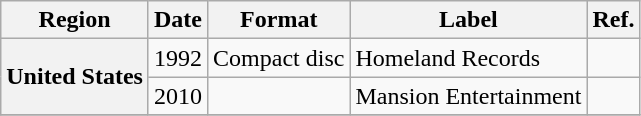<table class="wikitable plainrowheaders">
<tr>
<th scope="col">Region</th>
<th scope="col">Date</th>
<th scope="col">Format</th>
<th scope="col">Label</th>
<th scope="col">Ref.</th>
</tr>
<tr>
<th scope="row" rowspan="2">United States</th>
<td>1992</td>
<td>Compact disc</td>
<td>Homeland Records</td>
<td></td>
</tr>
<tr>
<td>2010</td>
<td></td>
<td>Mansion Entertainment</td>
<td></td>
</tr>
<tr>
</tr>
</table>
